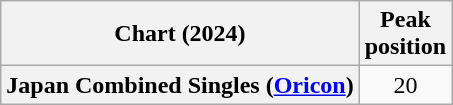<table class="wikitable plainrowheaders" style="text-align:center">
<tr>
<th scope="col">Chart (2024)</th>
<th scope="col">Peak<br>position</th>
</tr>
<tr>
<th scope="row">Japan Combined Singles (<a href='#'>Oricon</a>)</th>
<td>20</td>
</tr>
</table>
